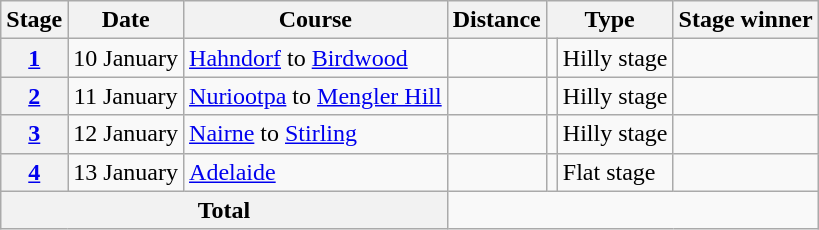<table class="wikitable">
<tr>
<th scope="col">Stage</th>
<th scope="col">Date</th>
<th scope="col">Course</th>
<th scope="col">Distance</th>
<th colspan="2" scope="col">Type</th>
<th scope="col">Stage winner</th>
</tr>
<tr>
<th scope="row" style="text-align:center;"><a href='#'>1</a></th>
<td style="text-align:center;">10 January</td>
<td><a href='#'>Hahndorf</a> to <a href='#'>Birdwood</a></td>
<td style="text-align:center;"></td>
<td></td>
<td>Hilly stage</td>
<td></td>
</tr>
<tr>
<th scope="row" style="text-align:center;"><a href='#'>2</a></th>
<td style="text-align:center;">11 January</td>
<td><a href='#'>Nuriootpa</a> to <a href='#'>Mengler Hill</a></td>
<td style="text-align:center;"></td>
<td></td>
<td>Hilly stage</td>
<td></td>
</tr>
<tr>
<th scope="row" style="text-align:center;"><a href='#'>3</a></th>
<td style="text-align:center;">12 January</td>
<td><a href='#'>Nairne</a> to <a href='#'>Stirling</a></td>
<td style="text-align:center;"></td>
<td></td>
<td>Hilly stage</td>
<td></td>
</tr>
<tr>
<th scope="row" style="text-align:center;"><a href='#'>4</a></th>
<td style="text-align:center;">13 January</td>
<td><a href='#'>Adelaide</a></td>
<td style="text-align:center;"></td>
<td></td>
<td>Flat stage</td>
<td></td>
</tr>
<tr>
<th colspan="3">Total</th>
<td colspan="4" style="text-align:center;"></td>
</tr>
</table>
